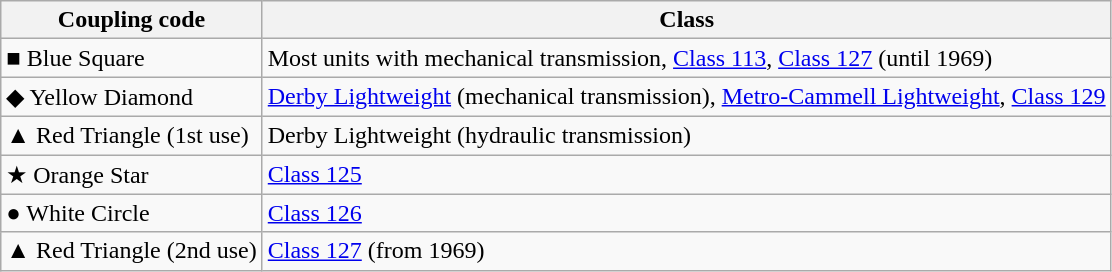<table class="wikitable">
<tr>
<th>Coupling code</th>
<th>Class</th>
</tr>
<tr>
<td><span>■</span> Blue Square</td>
<td>Most units with mechanical transmission, <a href='#'>Class 113</a>, <a href='#'>Class 127</a> (until 1969)</td>
</tr>
<tr>
<td><span>◆</span> Yellow Diamond</td>
<td><a href='#'>Derby Lightweight</a> (mechanical transmission), <a href='#'>Metro-Cammell Lightweight</a>, <a href='#'>Class 129</a></td>
</tr>
<tr>
<td><span>▲</span> Red Triangle (1st use)</td>
<td>Derby Lightweight (hydraulic transmission)</td>
</tr>
<tr>
<td><span>★</span> Orange Star</td>
<td><a href='#'>Class 125</a></td>
</tr>
<tr>
<td><span>●</span> White Circle</td>
<td><a href='#'>Class 126</a></td>
</tr>
<tr>
<td style="white-space: nowrap;"><span>▲</span> Red Triangle (2nd use)</td>
<td><a href='#'>Class 127</a> (from 1969)</td>
</tr>
</table>
